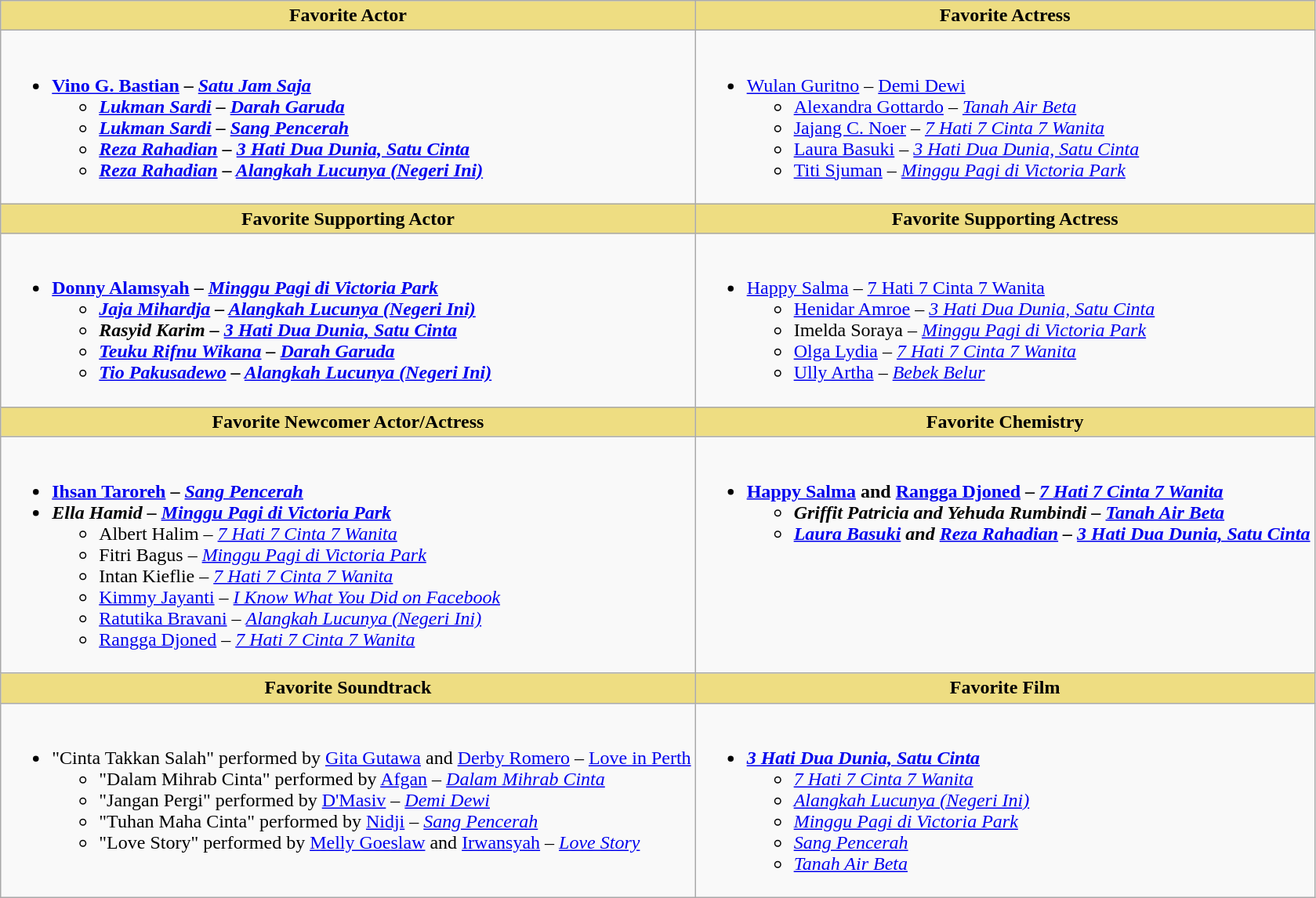<table class=wikitable style="width="100%">
<tr>
<th style="background:#EEDD82;" ! style="width="50%"><strong>Favorite Actor</strong></th>
<th style="background:#EEDD82;" ! style="width="50%"><strong>Favorite Actress</strong></th>
</tr>
<tr>
<td valign="top"><br><ul><li><strong><a href='#'>Vino G. Bastian</a> – <em><a href='#'>Satu Jam Saja</a><strong><em><ul><li><a href='#'>Lukman Sardi</a> – </em><a href='#'>Darah Garuda</a><em></li><li><a href='#'>Lukman Sardi</a> – </em><a href='#'>Sang Pencerah</a><em></li><li><a href='#'>Reza Rahadian</a> – </em><a href='#'>3 Hati Dua Dunia, Satu Cinta</a><em></li><li><a href='#'>Reza Rahadian</a> – </em><a href='#'>Alangkah Lucunya (Negeri Ini)</a><em></li></ul></li></ul></td>
<td valign="top"><br><ul><li></strong><a href='#'>Wulan Guritno</a> – </em><a href='#'>Demi Dewi</a></em></strong><ul><li><a href='#'>Alexandra Gottardo</a> – <em><a href='#'>Tanah Air Beta</a></em></li><li><a href='#'>Jajang C. Noer</a> – <em><a href='#'>7 Hati 7 Cinta 7 Wanita</a></em></li><li><a href='#'>Laura Basuki</a> – <em><a href='#'>3 Hati Dua Dunia, Satu Cinta</a></em></li><li><a href='#'>Titi Sjuman</a> – <em><a href='#'>Minggu Pagi di Victoria Park</a></em></li></ul></li></ul></td>
</tr>
<tr>
<th style="background:#EEDD82;" ! style="width="50%"><strong>Favorite Supporting Actor</strong></th>
<th style="background:#EEDD82;" ! style="width="50%"><strong>Favorite Supporting Actress</strong></th>
</tr>
<tr>
<td valign="top"><br><ul><li><strong><a href='#'>Donny Alamsyah</a> – <em><a href='#'>Minggu Pagi di Victoria Park</a><strong><em><ul><li><a href='#'>Jaja Mihardja</a> – </em><a href='#'>Alangkah Lucunya (Negeri Ini)</a><em></li><li>Rasyid Karim – </em><a href='#'>3 Hati Dua Dunia, Satu Cinta</a><em></li><li><a href='#'>Teuku Rifnu Wikana</a> – </em><a href='#'>Darah Garuda</a><em></li><li><a href='#'>Tio Pakusadewo</a> – </em><a href='#'>Alangkah Lucunya (Negeri Ini)</a><em></li></ul></li></ul></td>
<td valign="top"><br><ul><li></strong><a href='#'>Happy Salma</a> – </em><a href='#'>7 Hati 7 Cinta 7 Wanita</a></em></strong><ul><li><a href='#'>Henidar Amroe</a> – <em><a href='#'>3 Hati Dua Dunia, Satu Cinta</a></em></li><li>Imelda Soraya – <em><a href='#'>Minggu Pagi di Victoria Park</a></em></li><li><a href='#'>Olga Lydia</a> – <em><a href='#'>7 Hati 7 Cinta 7 Wanita</a></em></li><li><a href='#'>Ully Artha</a> – <em><a href='#'>Bebek Belur</a></em></li></ul></li></ul></td>
</tr>
<tr>
<th style="background:#EEDD82;" ! style="width="50%"><strong>Favorite Newcomer Actor/Actress</strong></th>
<th style="background:#EEDD82;" ! style="width="50%"><strong>Favorite Chemistry</strong></th>
</tr>
<tr>
<td valign="top"><br><ul><li><strong><a href='#'>Ihsan Taroreh</a> – <em><a href='#'>Sang Pencerah</a><strong><em></li><li></strong>Ella Hamid – </em><a href='#'>Minggu Pagi di Victoria Park</a></em></strong><ul><li>Albert Halim – <em><a href='#'>7 Hati 7 Cinta 7 Wanita</a></em></li><li>Fitri Bagus – <em><a href='#'>Minggu Pagi di Victoria Park</a></em></li><li>Intan Kieflie – <em><a href='#'>7 Hati 7 Cinta 7 Wanita</a></em></li><li><a href='#'>Kimmy Jayanti</a> – <em><a href='#'>I Know What You Did on Facebook</a></em></li><li><a href='#'>Ratutika Bravani</a> – <em><a href='#'>Alangkah Lucunya (Negeri Ini)</a></em></li><li><a href='#'>Rangga Djoned</a> – <em><a href='#'>7 Hati 7 Cinta 7 Wanita</a></em></li></ul></li></ul></td>
<td valign="top"><br><ul><li><strong><a href='#'>Happy Salma</a> and <a href='#'>Rangga Djoned</a> – <em><a href='#'>7 Hati 7 Cinta 7 Wanita</a><strong><em><ul><li>Griffit Patricia and Yehuda Rumbindi – </em><a href='#'>Tanah Air Beta</a><em></li><li><a href='#'>Laura Basuki</a>  and <a href='#'>Reza Rahadian</a> – </em><a href='#'>3 Hati Dua Dunia, Satu Cinta</a><em></li></ul></li></ul></td>
</tr>
<tr>
<th style="background:#EEDD82;" ! style="width="50%"></strong>Favorite Soundtrack<strong></th>
<th style="background:#EEDD82;" ! style="width="50%"></strong>Favorite Film<strong></th>
</tr>
<tr>
<td valign="top"><br><ul><li></strong>"Cinta Takkan Salah" performed by <a href='#'>Gita Gutawa</a> and <a href='#'>Derby Romero</a> – </em><a href='#'>Love in Perth</a></em></strong><ul><li>"Dalam Mihrab Cinta" performed by <a href='#'>Afgan</a> – <em><a href='#'>Dalam Mihrab Cinta</a></em></li><li>"Jangan Pergi" performed by <a href='#'>D'Masiv</a> – <em><a href='#'>Demi Dewi</a></em></li><li>"Tuhan Maha Cinta" performed by <a href='#'>Nidji</a> – <em><a href='#'>Sang Pencerah</a></em></li><li>"Love Story" performed by <a href='#'>Melly Goeslaw</a> and <a href='#'>Irwansyah</a> – <em><a href='#'>Love Story</a></em></li></ul></li></ul></td>
<td valign="top"><br><ul><li><strong><em><a href='#'>3 Hati Dua Dunia, Satu Cinta</a></em></strong><ul><li><em><a href='#'>7 Hati 7 Cinta 7 Wanita</a></em></li><li><em><a href='#'>Alangkah Lucunya (Negeri Ini)</a></em></li><li><em><a href='#'>Minggu Pagi di Victoria Park</a></em></li><li><em><a href='#'>Sang Pencerah</a></em></li><li><em><a href='#'>Tanah Air Beta</a></em></li></ul></li></ul></td>
</tr>
</table>
